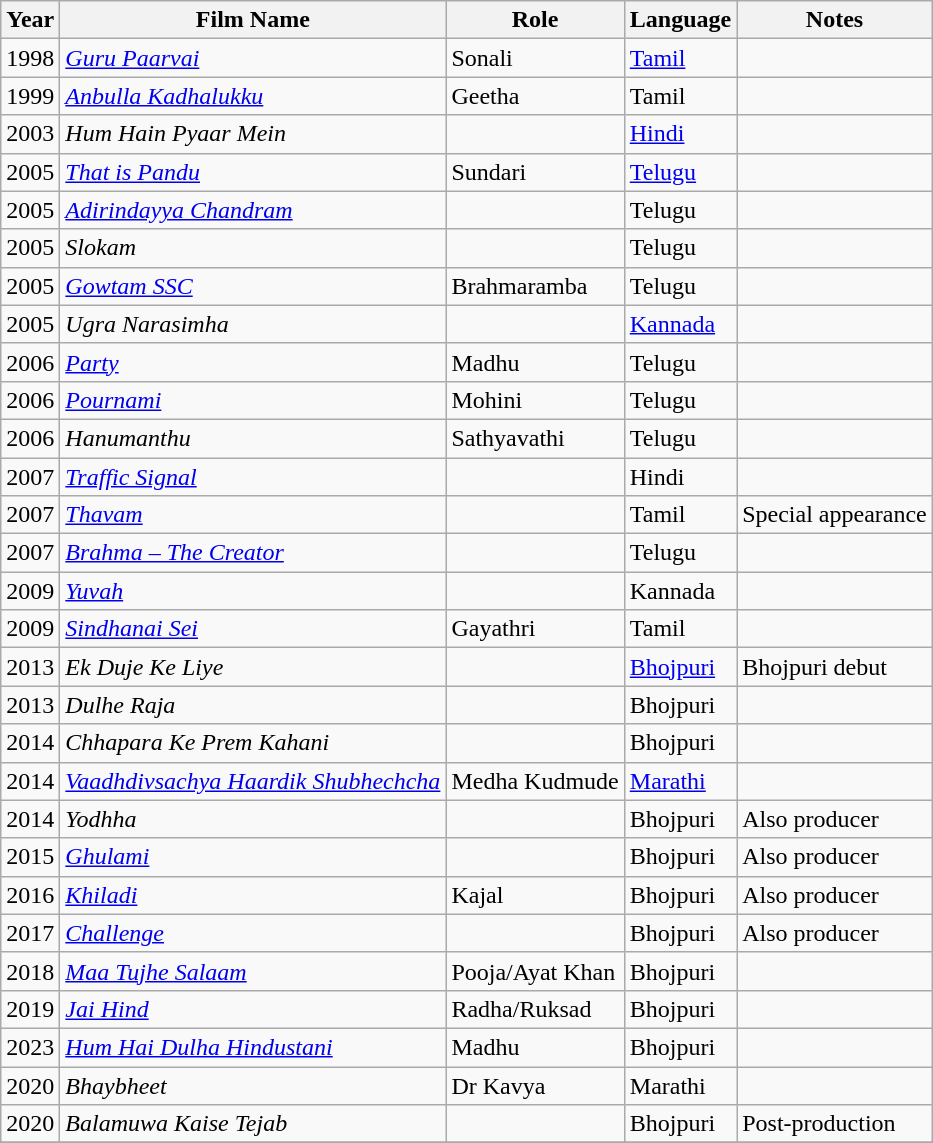<table class="wikitable sortable plainrowheaders">
<tr style="text-align:center;">
<th scope="col">Year</th>
<th scope="col">Film Name</th>
<th scope="col">Role</th>
<th scope="col">Language</th>
<th class="unsortable" scope="col">Notes</th>
</tr>
<tr>
<td>1998</td>
<td><em><a href='#'>Guru Paarvai</a></em></td>
<td>Sonali</td>
<td><a href='#'>Tamil</a></td>
<td></td>
</tr>
<tr>
<td>1999</td>
<td><em><a href='#'>Anbulla Kadhalukku</a></em></td>
<td>Geetha</td>
<td>Tamil</td>
<td></td>
</tr>
<tr>
<td>2003</td>
<td><em>Hum Hain Pyaar Mein</em></td>
<td></td>
<td><a href='#'>Hindi</a></td>
<td></td>
</tr>
<tr>
<td>2005</td>
<td><em><a href='#'>That is Pandu</a></em></td>
<td>Sundari</td>
<td><a href='#'>Telugu</a></td>
<td></td>
</tr>
<tr>
<td>2005</td>
<td><em><a href='#'>Adirindayya Chandram</a></em></td>
<td></td>
<td>Telugu</td>
<td></td>
</tr>
<tr>
<td>2005</td>
<td><em>Slokam</em></td>
<td></td>
<td>Telugu</td>
<td></td>
</tr>
<tr>
<td>2005</td>
<td><em><a href='#'>Gowtam SSC</a></em></td>
<td>Brahmaramba</td>
<td>Telugu</td>
<td></td>
</tr>
<tr>
<td>2005</td>
<td><em>Ugra Narasimha</em></td>
<td></td>
<td><a href='#'>Kannada</a></td>
<td></td>
</tr>
<tr>
<td>2006</td>
<td><em><a href='#'>Party</a></em></td>
<td>Madhu</td>
<td>Telugu</td>
<td></td>
</tr>
<tr>
<td>2006</td>
<td><em><a href='#'>Pournami</a></em></td>
<td>Mohini</td>
<td>Telugu</td>
<td></td>
</tr>
<tr>
<td>2006</td>
<td><em>Hanumanthu</em></td>
<td>Sathyavathi</td>
<td>Telugu</td>
<td></td>
</tr>
<tr>
<td>2007</td>
<td><em><a href='#'>Traffic Signal</a></em></td>
<td></td>
<td>Hindi</td>
<td></td>
</tr>
<tr>
<td>2007</td>
<td><em><a href='#'>Thavam</a></em></td>
<td></td>
<td>Tamil</td>
<td>Special appearance</td>
</tr>
<tr>
<td>2007</td>
<td><em><a href='#'>Brahma – The Creator</a></em></td>
<td></td>
<td>Telugu</td>
<td></td>
</tr>
<tr>
<td>2009</td>
<td><em><a href='#'>Yuvah</a></em></td>
<td></td>
<td>Kannada</td>
<td></td>
</tr>
<tr>
<td>2009</td>
<td><em><a href='#'>Sindhanai Sei</a></em></td>
<td>Gayathri</td>
<td>Tamil</td>
<td></td>
</tr>
<tr>
<td>2013</td>
<td><em>Ek Duje Ke Liye</em></td>
<td></td>
<td><a href='#'>Bhojpuri</a></td>
<td>Bhojpuri debut</td>
</tr>
<tr>
<td>2013</td>
<td><em>Dulhe Raja</em></td>
<td></td>
<td>Bhojpuri</td>
<td></td>
</tr>
<tr>
<td>2014</td>
<td><em>Chhapara Ke Prem Kahani</em></td>
<td></td>
<td>Bhojpuri</td>
<td></td>
</tr>
<tr>
<td>2014</td>
<td><em><a href='#'>Vaadhdivsachya Haardik Shubhechcha</a></em></td>
<td>Medha Kudmude</td>
<td><a href='#'>Marathi</a></td>
<td></td>
</tr>
<tr>
<td>2014</td>
<td><em>Yodhha</em></td>
<td></td>
<td>Bhojpuri</td>
<td>Also producer</td>
</tr>
<tr>
<td>2015</td>
<td><em><a href='#'>Ghulami</a></em></td>
<td></td>
<td>Bhojpuri</td>
<td>Also producer</td>
</tr>
<tr>
<td>2016</td>
<td><em><a href='#'>Khiladi</a></em></td>
<td>Kajal</td>
<td>Bhojpuri</td>
<td>Also producer</td>
</tr>
<tr>
<td>2017</td>
<td><em><a href='#'>Challenge</a></em></td>
<td></td>
<td>Bhojpuri</td>
<td>Also producer</td>
</tr>
<tr>
<td>2018</td>
<td><em><a href='#'>Maa Tujhe Salaam</a></em></td>
<td>Pooja/Ayat Khan</td>
<td>Bhojpuri</td>
<td></td>
</tr>
<tr>
<td>2019</td>
<td><em><a href='#'>Jai Hind</a></em></td>
<td>Radha/Ruksad</td>
<td>Bhojpuri</td>
<td></td>
</tr>
<tr>
<td>2023</td>
<td><em><a href='#'>Hum Hai Dulha Hindustani</a></em></td>
<td>Madhu</td>
<td>Bhojpuri</td>
<td></td>
</tr>
<tr>
<td>2020</td>
<td><em>Bhaybheet</em></td>
<td>Dr Kavya</td>
<td>Marathi</td>
<td></td>
</tr>
<tr>
<td>2020</td>
<td><em>Balamuwa Kaise Tejab</em></td>
<td></td>
<td>Bhojpuri</td>
<td>Post-production</td>
</tr>
<tr>
</tr>
</table>
